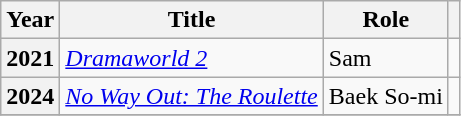<table class="wikitable  plainrowheaders">
<tr>
<th scope="col">Year</th>
<th scope="col">Title</th>
<th scope="col">Role</th>
<th scope="col" class="unsortable"></th>
</tr>
<tr>
<th scope="row">2021</th>
<td><em><a href='#'>Dramaworld 2</a></em></td>
<td>Sam</td>
<td></td>
</tr>
<tr>
<th scope="row">2024</th>
<td><em><a href='#'>No Way Out: The Roulette</a></em></td>
<td>Baek So-mi</td>
<td></td>
</tr>
<tr>
</tr>
</table>
